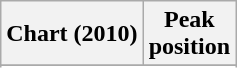<table class="wikitable sortable plainrowheaders">
<tr>
<th align="center">Chart (2010)</th>
<th align="center">Peak<br>position</th>
</tr>
<tr>
</tr>
<tr>
</tr>
<tr>
</tr>
<tr>
</tr>
</table>
